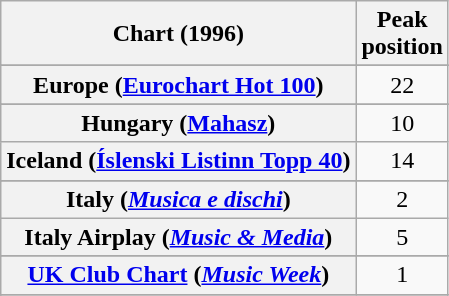<table class="wikitable sortable plainrowheaders" style="text-align:center">
<tr>
<th>Chart (1996)</th>
<th>Peak<br>position</th>
</tr>
<tr>
</tr>
<tr>
</tr>
<tr>
</tr>
<tr>
</tr>
<tr>
</tr>
<tr>
<th scope="row">Europe (<a href='#'>Eurochart Hot 100</a>)</th>
<td>22</td>
</tr>
<tr>
</tr>
<tr>
</tr>
<tr>
<th scope="row">Hungary (<a href='#'>Mahasz</a>)</th>
<td>10</td>
</tr>
<tr>
<th scope="row">Iceland (<a href='#'>Íslenski Listinn Topp 40</a>)</th>
<td>14</td>
</tr>
<tr>
</tr>
<tr>
<th scope="row">Italy (<em><a href='#'>Musica e dischi</a></em>)</th>
<td>2</td>
</tr>
<tr>
<th scope="row">Italy Airplay (<em><a href='#'>Music & Media</a></em>)</th>
<td>5</td>
</tr>
<tr>
</tr>
<tr>
</tr>
<tr>
</tr>
<tr>
</tr>
<tr>
</tr>
<tr>
<th scope="row"><a href='#'>UK Club Chart</a> (<em><a href='#'>Music Week</a></em>)</th>
<td>1</td>
</tr>
<tr>
</tr>
<tr>
</tr>
<tr>
</tr>
<tr>
</tr>
</table>
